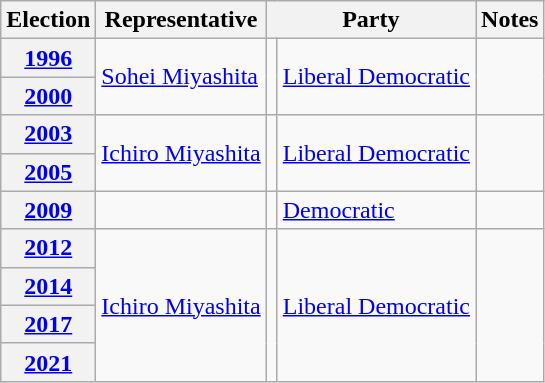<table class=wikitable>
<tr valign=bottom>
<th>Election</th>
<th>Representative</th>
<th colspan="2">Party</th>
<th>Notes</th>
</tr>
<tr>
<th><a href='#'>1996</a></th>
<td rowspan="2"><a href='#'>Sohei Miyashita</a></td>
<td rowspan="2" bgcolor=></td>
<td rowspan="2"><a href='#'> Liberal Democratic</a></td>
<td rowspan="2"></td>
</tr>
<tr>
<th><a href='#'>2000</a></th>
</tr>
<tr>
<th><a href='#'>2003</a></th>
<td rowspan="2"><a href='#'>Ichiro Miyashita</a></td>
<td rowspan="2" bgcolor=></td>
<td rowspan="2"><a href='#'> Liberal Democratic</a></td>
<td rowspan="2"></td>
</tr>
<tr>
<th><a href='#'>2005</a></th>
</tr>
<tr>
<th><a href='#'>2009</a></th>
<td></td>
<td bgcolor=></td>
<td><a href='#'>Democratic</a></td>
<td></td>
</tr>
<tr>
<th><a href='#'>2012</a></th>
<td rowspan="4"><a href='#'>Ichiro Miyashita</a></td>
<td rowspan="4" bgcolor=></td>
<td rowspan="4"><a href='#'>Liberal Democratic</a></td>
<td rowspan="4"></td>
</tr>
<tr>
<th><a href='#'>2014</a></th>
</tr>
<tr>
<th><a href='#'>2017</a></th>
</tr>
<tr>
<th><a href='#'>2021</a></th>
</tr>
</table>
